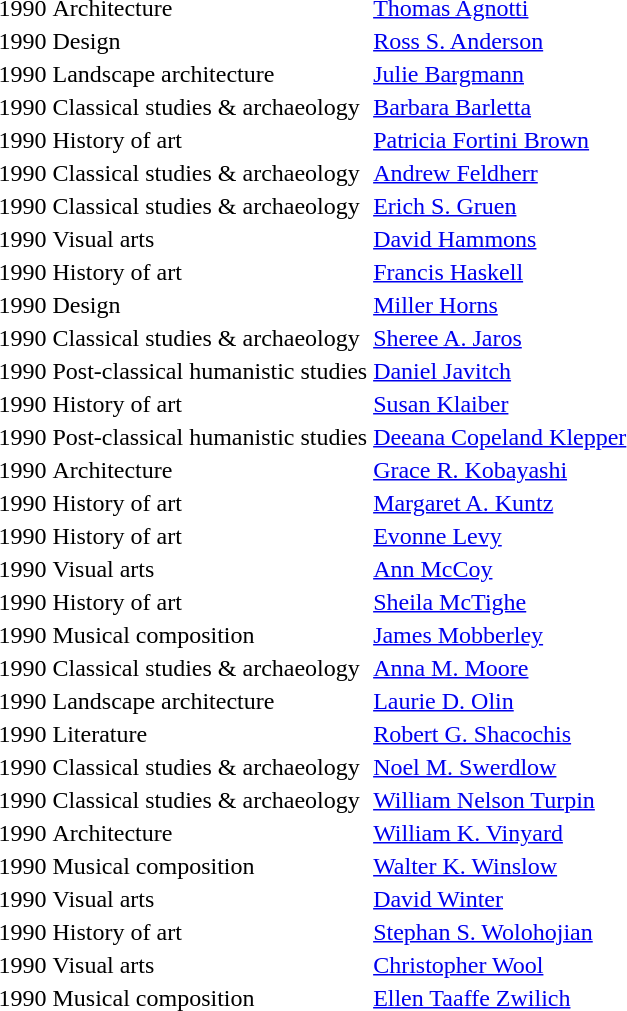<table>
<tr>
<td>1990</td>
<td>Architecture</td>
<td><a href='#'>Thomas Agnotti</a></td>
</tr>
<tr>
<td>1990</td>
<td>Design</td>
<td><a href='#'>Ross S. Anderson</a></td>
</tr>
<tr>
<td>1990</td>
<td>Landscape architecture</td>
<td><a href='#'>Julie Bargmann</a></td>
</tr>
<tr>
<td>1990</td>
<td>Classical studies & archaeology</td>
<td><a href='#'>Barbara Barletta</a></td>
</tr>
<tr>
<td>1990</td>
<td>History of art</td>
<td><a href='#'>Patricia Fortini Brown</a></td>
</tr>
<tr>
<td>1990</td>
<td>Classical studies & archaeology</td>
<td><a href='#'>Andrew Feldherr</a></td>
</tr>
<tr>
<td>1990</td>
<td>Classical studies & archaeology</td>
<td><a href='#'>Erich S. Gruen</a></td>
</tr>
<tr>
<td>1990</td>
<td>Visual arts</td>
<td><a href='#'>David Hammons</a></td>
</tr>
<tr>
<td>1990</td>
<td>History of art</td>
<td><a href='#'>Francis Haskell</a></td>
</tr>
<tr>
<td>1990</td>
<td>Design</td>
<td><a href='#'>Miller Horns</a></td>
</tr>
<tr>
<td>1990</td>
<td>Classical studies & archaeology</td>
<td><a href='#'>Sheree A. Jaros</a></td>
</tr>
<tr>
<td>1990</td>
<td>Post-classical humanistic studies</td>
<td><a href='#'>Daniel Javitch</a></td>
</tr>
<tr>
<td>1990</td>
<td>History of art</td>
<td><a href='#'>Susan Klaiber</a></td>
</tr>
<tr>
<td>1990</td>
<td>Post-classical humanistic studies</td>
<td><a href='#'>Deeana Copeland Klepper</a></td>
</tr>
<tr>
<td>1990</td>
<td>Architecture</td>
<td><a href='#'>Grace R. Kobayashi</a></td>
</tr>
<tr>
<td>1990</td>
<td>History of art</td>
<td><a href='#'>Margaret A. Kuntz</a></td>
</tr>
<tr>
<td>1990</td>
<td>History of art</td>
<td><a href='#'>Evonne Levy</a></td>
</tr>
<tr>
<td>1990</td>
<td>Visual arts</td>
<td><a href='#'>Ann McCoy</a></td>
</tr>
<tr>
<td>1990</td>
<td>History of art</td>
<td><a href='#'>Sheila McTighe</a></td>
</tr>
<tr>
<td>1990</td>
<td>Musical composition</td>
<td><a href='#'>James Mobberley</a></td>
</tr>
<tr>
<td>1990</td>
<td>Classical studies & archaeology</td>
<td><a href='#'>Anna M. Moore</a></td>
</tr>
<tr>
<td>1990</td>
<td>Landscape architecture</td>
<td><a href='#'>Laurie D. Olin</a></td>
</tr>
<tr>
<td>1990</td>
<td>Literature</td>
<td><a href='#'>Robert G. Shacochis</a></td>
</tr>
<tr>
<td>1990</td>
<td>Classical studies & archaeology</td>
<td><a href='#'>Noel M. Swerdlow</a></td>
</tr>
<tr>
<td>1990</td>
<td>Classical studies & archaeology</td>
<td><a href='#'>William Nelson Turpin</a></td>
</tr>
<tr>
<td>1990</td>
<td>Architecture</td>
<td><a href='#'>William K. Vinyard</a></td>
</tr>
<tr>
<td>1990</td>
<td>Musical composition</td>
<td><a href='#'>Walter K. Winslow</a></td>
</tr>
<tr>
<td>1990</td>
<td>Visual arts</td>
<td><a href='#'>David Winter</a></td>
</tr>
<tr>
<td>1990</td>
<td>History of art</td>
<td><a href='#'>Stephan S. Wolohojian</a></td>
</tr>
<tr>
<td>1990</td>
<td>Visual arts</td>
<td><a href='#'>Christopher Wool</a></td>
</tr>
<tr>
<td>1990</td>
<td>Musical composition</td>
<td><a href='#'>Ellen Taaffe Zwilich</a></td>
</tr>
</table>
